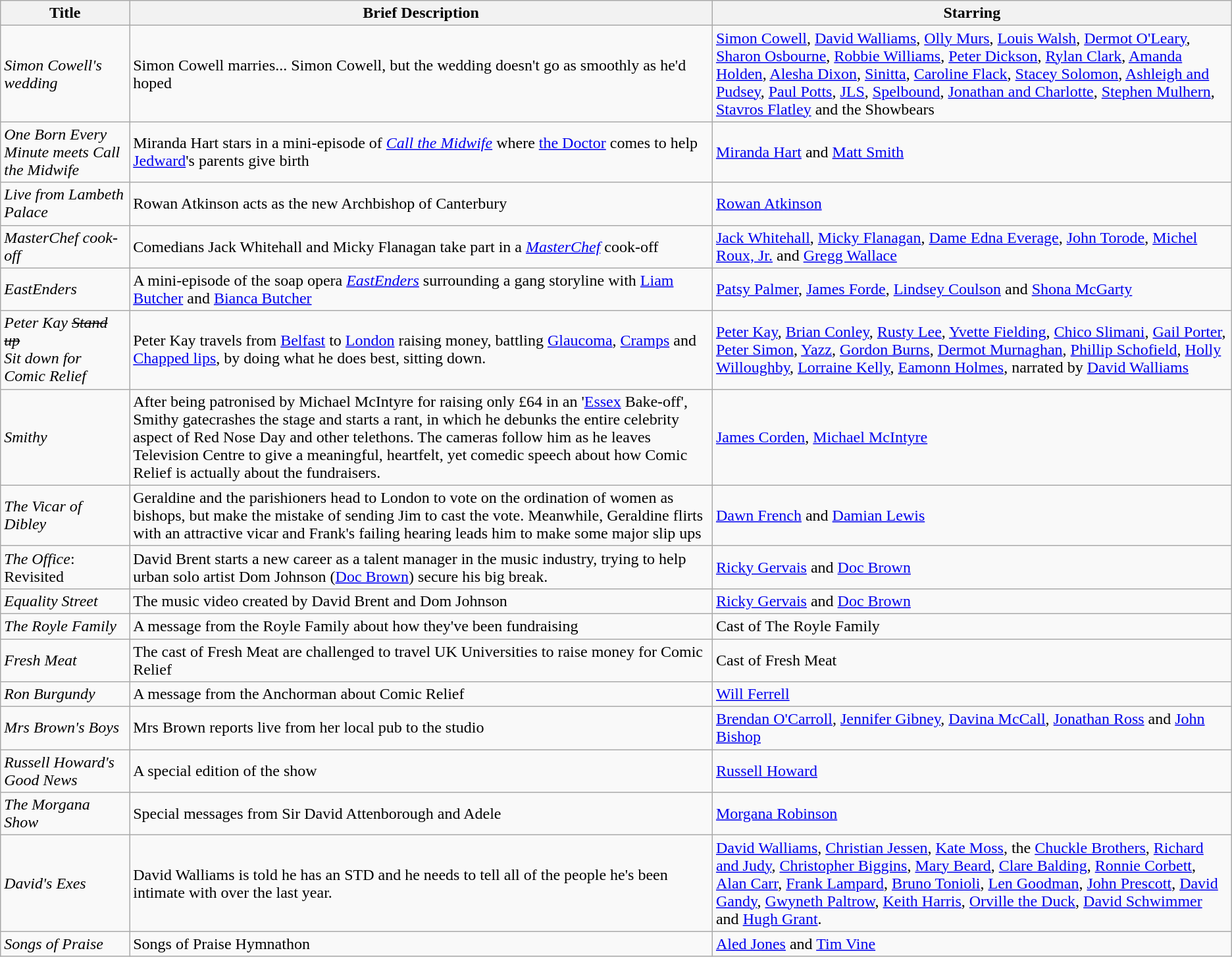<table class="wikitable">
<tr>
<th>Title</th>
<th>Brief Description</th>
<th>Starring</th>
</tr>
<tr>
<td><em>Simon Cowell's wedding</em></td>
<td>Simon Cowell marries... Simon Cowell, but the wedding doesn't go as smoothly as he'd hoped</td>
<td><a href='#'>Simon Cowell</a>, <a href='#'>David Walliams</a>, <a href='#'>Olly Murs</a>, <a href='#'>Louis Walsh</a>, <a href='#'>Dermot O'Leary</a>, <a href='#'>Sharon Osbourne</a>, <a href='#'>Robbie Williams</a>, <a href='#'>Peter Dickson</a>, <a href='#'>Rylan Clark</a>, <a href='#'>Amanda Holden</a>, <a href='#'>Alesha Dixon</a>, <a href='#'>Sinitta</a>, <a href='#'>Caroline Flack</a>, <a href='#'>Stacey Solomon</a>, <a href='#'>Ashleigh and Pudsey</a>, <a href='#'>Paul Potts</a>, <a href='#'>JLS</a>, <a href='#'>Spelbound</a>, <a href='#'>Jonathan and Charlotte</a>, <a href='#'>Stephen Mulhern</a>, <a href='#'>Stavros Flatley</a> and the Showbears</td>
</tr>
<tr>
<td><em>One Born Every Minute meets Call the Midwife</em></td>
<td>Miranda Hart stars in a mini-episode of <em><a href='#'>Call the Midwife</a></em> where <a href='#'>the Doctor</a> comes to help <a href='#'>Jedward</a>'s parents give birth</td>
<td><a href='#'>Miranda Hart</a> and <a href='#'>Matt Smith</a></td>
</tr>
<tr>
<td><em>Live from Lambeth Palace</em></td>
<td>Rowan Atkinson acts as the new Archbishop of Canterbury</td>
<td><a href='#'>Rowan Atkinson</a></td>
</tr>
<tr>
<td><em>MasterChef cook-off</em></td>
<td>Comedians Jack Whitehall and Micky Flanagan take part in a <em><a href='#'>MasterChef</a></em> cook-off</td>
<td><a href='#'>Jack Whitehall</a>, <a href='#'>Micky Flanagan</a>, <a href='#'>Dame Edna Everage</a>, <a href='#'>John Torode</a>, <a href='#'>Michel Roux, Jr.</a> and <a href='#'>Gregg Wallace</a></td>
</tr>
<tr>
<td><em>EastEnders</em></td>
<td>A mini-episode of the soap opera <em><a href='#'>EastEnders</a></em> surrounding a gang storyline with <a href='#'>Liam Butcher</a> and <a href='#'>Bianca Butcher</a></td>
<td><a href='#'>Patsy Palmer</a>, <a href='#'>James Forde</a>, <a href='#'>Lindsey Coulson</a> and <a href='#'>Shona McGarty</a></td>
</tr>
<tr>
<td><em>Peter Kay <s>Stand up</s><br>Sit down for Comic Relief</em></td>
<td>Peter Kay travels from <a href='#'>Belfast</a> to <a href='#'>London</a> raising money, battling <a href='#'>Glaucoma</a>, <a href='#'>Cramps</a> and <a href='#'>Chapped lips</a>, by doing what he does best, sitting down.</td>
<td><a href='#'>Peter Kay</a>, <a href='#'>Brian Conley</a>, <a href='#'>Rusty Lee</a>, <a href='#'>Yvette Fielding</a>, <a href='#'>Chico Slimani</a>, <a href='#'>Gail Porter</a>, <a href='#'>Peter Simon</a>, <a href='#'>Yazz</a>, <a href='#'>Gordon Burns</a>, <a href='#'>Dermot Murnaghan</a>, <a href='#'>Phillip Schofield</a>, <a href='#'>Holly Willoughby</a>, <a href='#'>Lorraine Kelly</a>, <a href='#'>Eamonn Holmes</a>, narrated by <a href='#'>David Walliams</a></td>
</tr>
<tr>
<td><em>Smithy</em></td>
<td>After being patronised by Michael McIntyre for raising only £64 in an '<a href='#'>Essex</a> Bake-off', Smithy gatecrashes the stage and starts a rant, in which he debunks the entire celebrity aspect of Red Nose Day and other telethons. The cameras follow him as he leaves Television Centre to give a meaningful, heartfelt, yet comedic speech about how Comic Relief is actually about the fundraisers.</td>
<td><a href='#'>James Corden</a>, <a href='#'>Michael McIntyre</a></td>
</tr>
<tr>
<td><em>The Vicar of Dibley</em></td>
<td>Geraldine and the parishioners head to London to vote on the ordination of women as bishops, but make the mistake of sending Jim to cast the vote. Meanwhile, Geraldine flirts with an attractive vicar and Frank's failing hearing leads him to make some major slip ups</td>
<td><a href='#'>Dawn French</a> and <a href='#'>Damian Lewis</a></td>
</tr>
<tr>
<td><em>The Office</em>: Revisited</td>
<td>David Brent starts a new career as a talent manager in the music industry, trying to help urban solo artist Dom Johnson (<a href='#'>Doc Brown</a>) secure his big break.</td>
<td><a href='#'>Ricky Gervais</a> and <a href='#'>Doc Brown</a></td>
</tr>
<tr>
<td><em>Equality Street</em></td>
<td>The music video created by David Brent and Dom Johnson</td>
<td><a href='#'>Ricky Gervais</a> and <a href='#'>Doc Brown</a></td>
</tr>
<tr>
<td><em>The Royle Family</em></td>
<td>A message from the Royle Family about how they've been fundraising</td>
<td>Cast of The Royle Family</td>
</tr>
<tr>
<td><em>Fresh Meat</em></td>
<td>The cast of Fresh Meat are challenged to travel UK Universities to raise money for Comic Relief</td>
<td>Cast of Fresh Meat</td>
</tr>
<tr>
<td><em>Ron Burgundy</em></td>
<td>A message from the Anchorman about Comic Relief</td>
<td><a href='#'>Will Ferrell</a></td>
</tr>
<tr>
<td><em>Mrs Brown's Boys</em></td>
<td>Mrs Brown reports live from her local pub to the studio</td>
<td><a href='#'>Brendan O'Carroll</a>, <a href='#'>Jennifer Gibney</a>, <a href='#'>Davina McCall</a>, <a href='#'>Jonathan Ross</a> and <a href='#'>John Bishop</a></td>
</tr>
<tr>
<td><em>Russell Howard's Good News</em></td>
<td>A special edition of the show</td>
<td><a href='#'>Russell Howard</a></td>
</tr>
<tr>
<td><em>The Morgana Show</em></td>
<td>Special messages from Sir David Attenborough and Adele</td>
<td><a href='#'>Morgana Robinson</a></td>
</tr>
<tr>
<td><em>David's Exes</em></td>
<td>David Walliams is told he has an STD and he needs to tell all of the people he's been intimate with over the last year.</td>
<td><a href='#'>David Walliams</a>, <a href='#'>Christian Jessen</a>, <a href='#'>Kate Moss</a>, the <a href='#'>Chuckle Brothers</a>, <a href='#'>Richard and Judy</a>, <a href='#'>Christopher Biggins</a>, <a href='#'>Mary Beard</a>, <a href='#'>Clare Balding</a>, <a href='#'>Ronnie Corbett</a>, <a href='#'>Alan Carr</a>, <a href='#'>Frank Lampard</a>, <a href='#'>Bruno Tonioli</a>, <a href='#'>Len Goodman</a>, <a href='#'>John Prescott</a>, <a href='#'>David Gandy</a>, <a href='#'>Gwyneth Paltrow</a>, <a href='#'>Keith Harris</a>, <a href='#'>Orville the Duck</a>, <a href='#'>David Schwimmer</a> and <a href='#'>Hugh Grant</a>.</td>
</tr>
<tr>
<td><em>Songs of Praise</em></td>
<td>Songs of Praise Hymnathon</td>
<td><a href='#'>Aled Jones</a> and <a href='#'>Tim Vine</a></td>
</tr>
</table>
